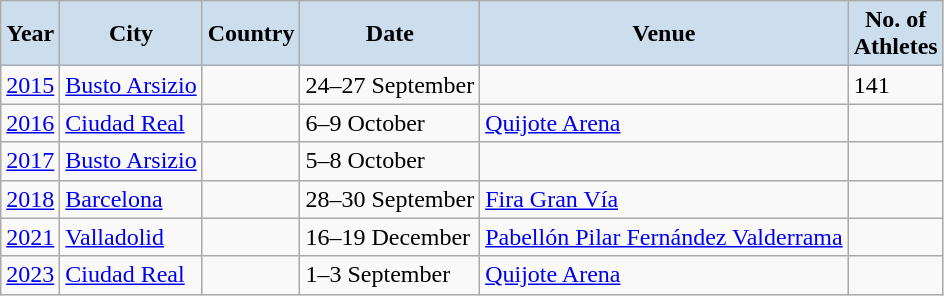<table class="wikitable" align="center">
<tr>
<th style="background-color: #CCDDEE;">Year</th>
<th style="background-color: #CCDDEE;">City</th>
<th style="background-color: #CCDDEE;">Country</th>
<th style="background-color: #CCDDEE;">Date</th>
<th style="background-color: #CCDDEE;">Venue</th>
<th style="background-color: #CCDDEE;">No. of<br>Athletes</th>
</tr>
<tr>
<td><a href='#'>2015</a></td>
<td><a href='#'>Busto Arsizio</a></td>
<td></td>
<td>24–27 September</td>
<td></td>
<td>141</td>
</tr>
<tr>
<td><a href='#'>2016</a></td>
<td><a href='#'>Ciudad Real</a></td>
<td></td>
<td>6–9 October</td>
<td><a href='#'>Quijote Arena</a></td>
<td></td>
</tr>
<tr>
<td><a href='#'>2017</a></td>
<td><a href='#'>Busto Arsizio</a></td>
<td></td>
<td>5–8 October</td>
<td></td>
<td></td>
</tr>
<tr>
<td><a href='#'>2018</a></td>
<td><a href='#'>Barcelona</a></td>
<td></td>
<td>28–30 September</td>
<td><a href='#'>Fira Gran Vía</a></td>
<td></td>
</tr>
<tr>
<td><a href='#'>2021</a></td>
<td><a href='#'>Valladolid</a></td>
<td></td>
<td>16–19 December</td>
<td><a href='#'>Pabellón Pilar Fernández Valderrama</a></td>
<td></td>
</tr>
<tr>
<td><a href='#'>2023</a></td>
<td><a href='#'>Ciudad Real</a></td>
<td></td>
<td>1–3 September</td>
<td><a href='#'>Quijote Arena</a></td>
<td></td>
</tr>
</table>
